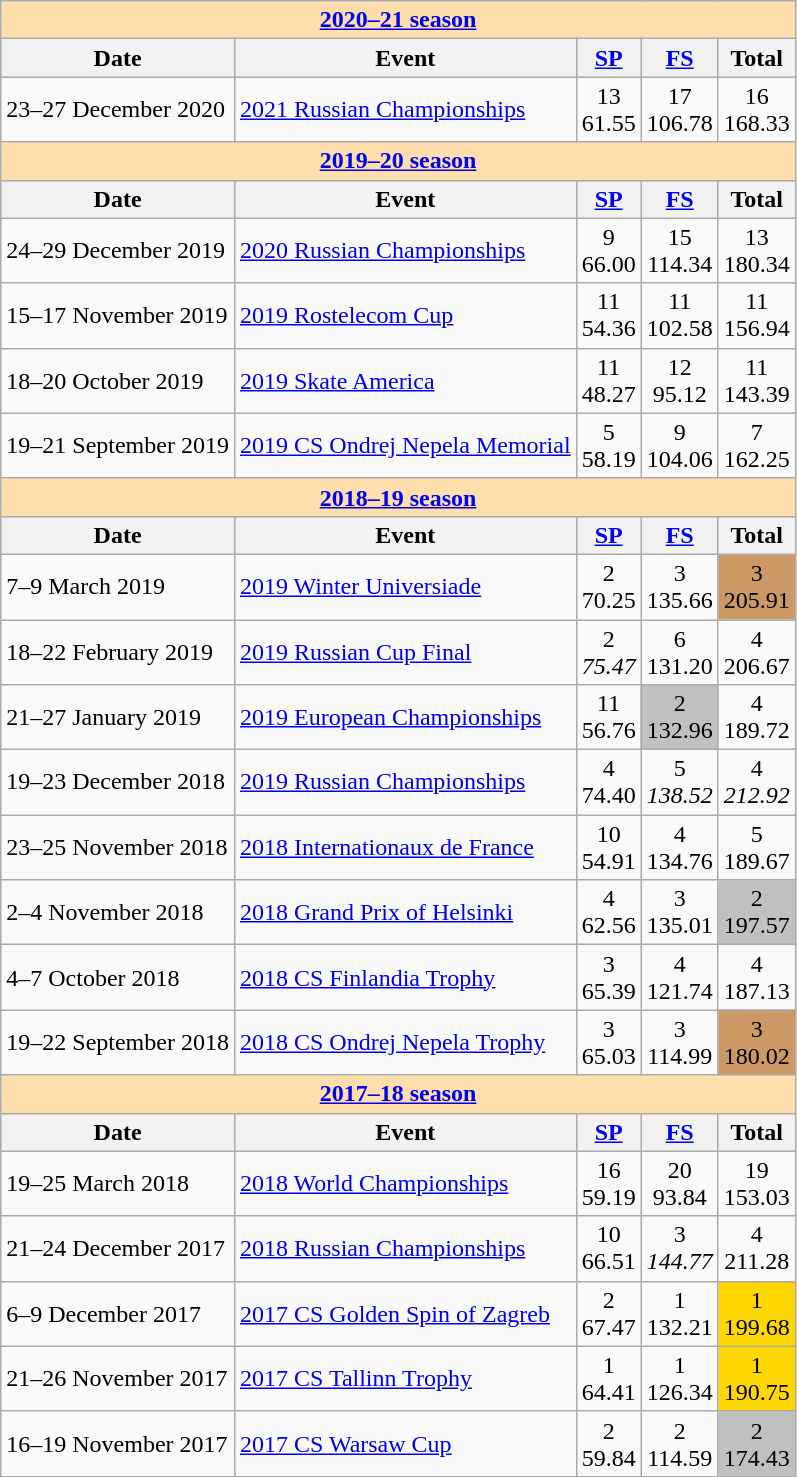<table class="wikitable">
<tr>
<td style="background-color: #ffdead; " colspan=5 align=center><a href='#'><strong>2020–21 season</strong></a></td>
</tr>
<tr>
<th>Date</th>
<th>Event</th>
<th><a href='#'>SP</a></th>
<th><a href='#'>FS</a></th>
<th>Total</th>
</tr>
<tr>
<td>23–27 December 2020</td>
<td><a href='#'>2021 Russian Championships</a></td>
<td align=center>13 <br> 61.55</td>
<td align=center>17 <br> 106.78</td>
<td align=center>16 <br> 168.33</td>
</tr>
<tr>
<td style="background-color: #ffdead; " colspan=5 align=center><a href='#'><strong>2019–20 season</strong></a></td>
</tr>
<tr>
<th>Date</th>
<th>Event</th>
<th><a href='#'>SP</a></th>
<th><a href='#'>FS</a></th>
<th>Total</th>
</tr>
<tr>
<td>24–29 December 2019</td>
<td><a href='#'>2020 Russian Championships</a></td>
<td align=center>9 <br> 66.00</td>
<td align=center>15 <br> 114.34</td>
<td align=center>13 <br> 180.34</td>
</tr>
<tr>
<td>15–17 November 2019</td>
<td><a href='#'>2019 Rostelecom Cup</a></td>
<td align=center>11 <br> 54.36</td>
<td align=center>11 <br> 102.58</td>
<td align=center>11 <br> 156.94</td>
</tr>
<tr>
<td>18–20 October 2019</td>
<td><a href='#'>2019 Skate America</a></td>
<td align=center>11 <br> 48.27</td>
<td align=center>12 <br> 95.12</td>
<td align=center>11 <br> 143.39</td>
</tr>
<tr>
<td>19–21 September 2019</td>
<td><a href='#'>2019 CS Ondrej Nepela Memorial</a></td>
<td align=center>5 <br> 58.19</td>
<td align=center>9 <br> 104.06</td>
<td align=center>7 <br> 162.25</td>
</tr>
<tr>
<td colspan="5" style="background-color: #ffdead; " align="center"><a href='#'><strong>2018–19 season</strong></a></td>
</tr>
<tr>
<th>Date</th>
<th>Event</th>
<th><a href='#'>SP</a></th>
<th><a href='#'>FS</a></th>
<th>Total</th>
</tr>
<tr>
<td>7–9 March 2019</td>
<td><a href='#'>2019 Winter Universiade</a></td>
<td align=center>2 <br> 70.25</td>
<td align=center>3 <br> 135.66</td>
<td align=center bgcolor=cc9966>3 <br> 205.91</td>
</tr>
<tr>
<td>18–22 February 2019</td>
<td><a href='#'>2019 Russian Cup Final</a></td>
<td align=center>2 <br> <em>75.47</em></td>
<td align=center>6 <br> 131.20</td>
<td align=center>4 <br> 206.67</td>
</tr>
<tr>
<td>21–27 January 2019</td>
<td><a href='#'>2019 European Championships</a></td>
<td align=center>11 <br> 56.76</td>
<td align=center bgcolor=silver>2 <br> 132.96</td>
<td align=center>4 <br> 189.72</td>
</tr>
<tr>
<td>19–23 December 2018</td>
<td><a href='#'>2019 Russian Championships</a></td>
<td align=center>4 <br> 74.40</td>
<td align=center>5 <br> <em>138.52</em></td>
<td align=center>4 <br> <em>212.92</em></td>
</tr>
<tr>
<td>23–25 November 2018</td>
<td><a href='#'>2018 Internationaux de France</a></td>
<td align=center>10 <br> 54.91</td>
<td align=center>4 <br> 134.76</td>
<td align=center>5 <br> 189.67</td>
</tr>
<tr>
<td>2–4 November 2018</td>
<td><a href='#'>2018 Grand Prix of Helsinki</a></td>
<td align=center>4 <br> 62.56</td>
<td align=center>3 <br> 135.01</td>
<td align=center bgcolor=silver>2 <br> 197.57</td>
</tr>
<tr>
<td>4–7 October 2018</td>
<td><a href='#'>2018 CS Finlandia Trophy</a></td>
<td align=center>3 <br> 65.39</td>
<td align=center>4 <br> 121.74</td>
<td align=center>4 <br> 187.13</td>
</tr>
<tr>
<td>19–22 September 2018</td>
<td><a href='#'>2018 CS Ondrej Nepela Trophy</a></td>
<td align=center>3 <br> 65.03</td>
<td align=center>3 <br> 114.99</td>
<td align=center bgcolor=cc9966>3 <br> 180.02</td>
</tr>
<tr>
<td colspan="5" style="background-color: #ffdead; " align="center"><a href='#'><strong>2017–18 season</strong></a></td>
</tr>
<tr>
<th>Date</th>
<th>Event</th>
<th><a href='#'>SP</a></th>
<th><a href='#'>FS</a></th>
<th>Total</th>
</tr>
<tr>
<td>19–25 March 2018</td>
<td><a href='#'>2018 World Championships</a></td>
<td align=center>16 <br> 59.19</td>
<td align=center>20 <br> 93.84</td>
<td align=center>19 <br> 153.03</td>
</tr>
<tr>
<td>21–24 December 2017</td>
<td><a href='#'>2018 Russian Championships</a></td>
<td align=center>10 <br> 66.51</td>
<td align=center>3 <br> <em>144.77</em></td>
<td align=center>4 <br> 211.28</td>
</tr>
<tr>
<td>6–9 December 2017</td>
<td><a href='#'>2017 CS Golden Spin of Zagreb</a></td>
<td align=center>2 <br> 67.47</td>
<td align=center>1 <br> 132.21</td>
<td align=center bgcolor=gold>1 <br> 199.68</td>
</tr>
<tr>
<td>21–26 November 2017</td>
<td><a href='#'>2017 CS Tallinn Trophy</a></td>
<td align=center>1 <br> 64.41</td>
<td align=center>1 <br> 126.34</td>
<td align=center bgcolor=gold>1 <br> 190.75</td>
</tr>
<tr>
<td>16–19 November 2017</td>
<td><a href='#'>2017 CS Warsaw Cup</a></td>
<td align=center>2 <br> 59.84</td>
<td align=center>2 <br> 114.59</td>
<td align=center bgcolor=silver>2 <br> 174.43</td>
</tr>
</table>
